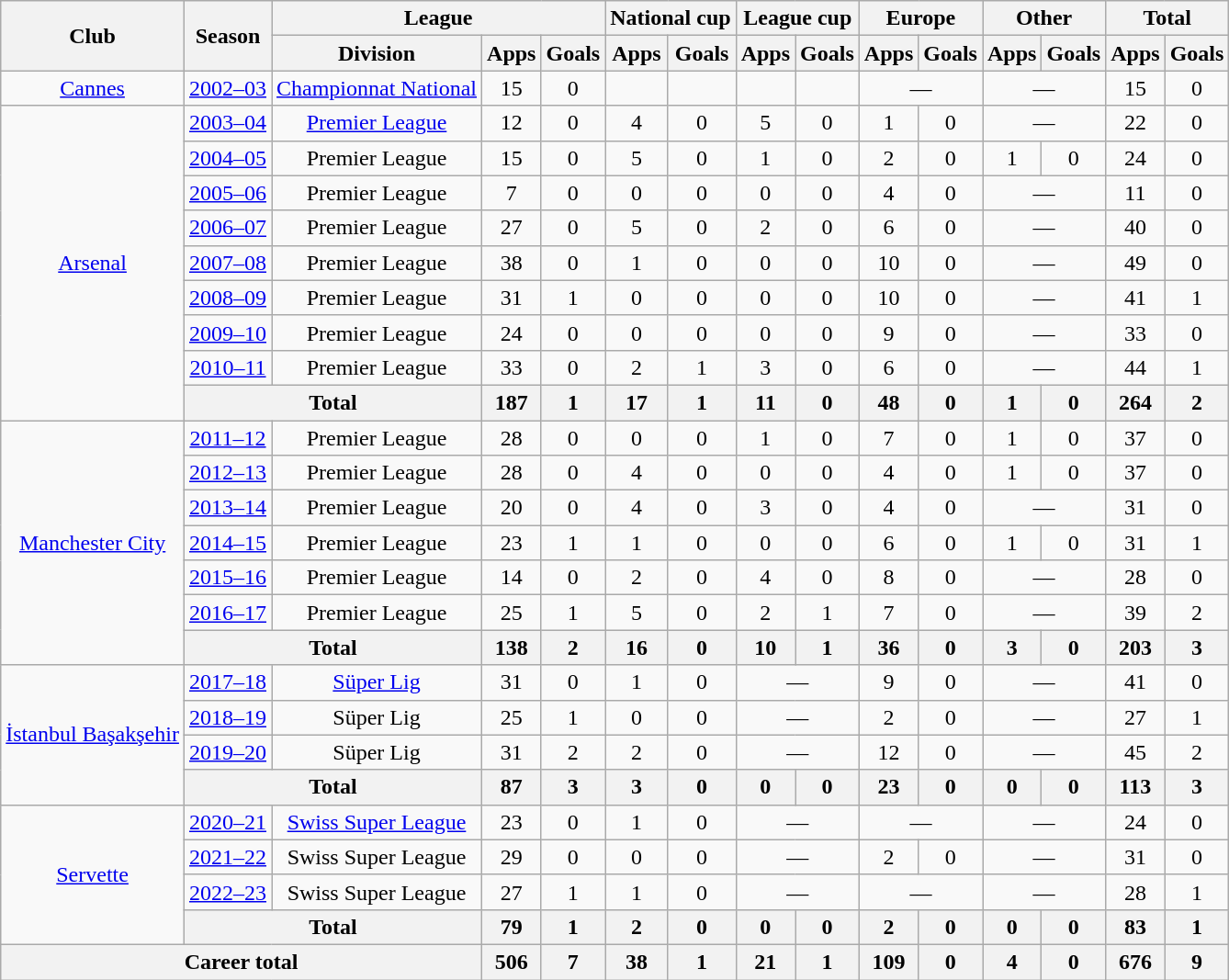<table class="wikitable" style="text-align:center">
<tr>
<th rowspan="2">Club</th>
<th rowspan="2">Season</th>
<th colspan="3">League</th>
<th colspan="2">National cup</th>
<th colspan="2">League cup</th>
<th colspan="2">Europe</th>
<th colspan="2">Other</th>
<th colspan="2">Total</th>
</tr>
<tr>
<th>Division</th>
<th>Apps</th>
<th>Goals</th>
<th>Apps</th>
<th>Goals</th>
<th>Apps</th>
<th>Goals</th>
<th>Apps</th>
<th>Goals</th>
<th>Apps</th>
<th>Goals</th>
<th>Apps</th>
<th>Goals</th>
</tr>
<tr>
<td><a href='#'>Cannes</a></td>
<td><a href='#'>2002–03</a></td>
<td><a href='#'>Championnat National</a></td>
<td>15</td>
<td>0</td>
<td></td>
<td></td>
<td></td>
<td></td>
<td colspan="2">—</td>
<td colspan="2">—</td>
<td>15</td>
<td>0</td>
</tr>
<tr>
<td rowspan="9"><a href='#'>Arsenal</a></td>
<td><a href='#'>2003–04</a></td>
<td><a href='#'>Premier League</a></td>
<td>12</td>
<td>0</td>
<td>4</td>
<td>0</td>
<td>5</td>
<td>0</td>
<td>1</td>
<td>0</td>
<td colspan="2">—</td>
<td>22</td>
<td>0</td>
</tr>
<tr>
<td><a href='#'>2004–05</a></td>
<td>Premier League</td>
<td>15</td>
<td>0</td>
<td>5</td>
<td>0</td>
<td>1</td>
<td>0</td>
<td>2</td>
<td>0</td>
<td>1</td>
<td>0</td>
<td>24</td>
<td>0</td>
</tr>
<tr>
<td><a href='#'>2005–06</a></td>
<td>Premier League</td>
<td>7</td>
<td>0</td>
<td>0</td>
<td>0</td>
<td>0</td>
<td>0</td>
<td>4</td>
<td>0</td>
<td colspan="2">—</td>
<td>11</td>
<td>0</td>
</tr>
<tr>
<td><a href='#'>2006–07</a></td>
<td>Premier League</td>
<td>27</td>
<td>0</td>
<td>5</td>
<td>0</td>
<td>2</td>
<td>0</td>
<td>6</td>
<td>0</td>
<td colspan="2">—</td>
<td>40</td>
<td>0</td>
</tr>
<tr>
<td><a href='#'>2007–08</a></td>
<td>Premier League</td>
<td>38</td>
<td>0</td>
<td>1</td>
<td>0</td>
<td>0</td>
<td>0</td>
<td>10</td>
<td>0</td>
<td colspan="2">—</td>
<td>49</td>
<td>0</td>
</tr>
<tr>
<td><a href='#'>2008–09</a></td>
<td>Premier League</td>
<td>31</td>
<td>1</td>
<td>0</td>
<td>0</td>
<td>0</td>
<td>0</td>
<td>10</td>
<td>0</td>
<td colspan="2">—</td>
<td>41</td>
<td>1</td>
</tr>
<tr>
<td><a href='#'>2009–10</a></td>
<td>Premier League</td>
<td>24</td>
<td>0</td>
<td>0</td>
<td>0</td>
<td>0</td>
<td>0</td>
<td>9</td>
<td>0</td>
<td colspan="2">—</td>
<td>33</td>
<td>0</td>
</tr>
<tr>
<td><a href='#'>2010–11</a></td>
<td>Premier League</td>
<td>33</td>
<td>0</td>
<td>2</td>
<td>1</td>
<td>3</td>
<td>0</td>
<td>6</td>
<td>0</td>
<td colspan="2">—</td>
<td>44</td>
<td>1</td>
</tr>
<tr>
<th colspan="2">Total</th>
<th>187</th>
<th>1</th>
<th>17</th>
<th>1</th>
<th>11</th>
<th>0</th>
<th>48</th>
<th>0</th>
<th>1</th>
<th>0</th>
<th>264</th>
<th>2</th>
</tr>
<tr>
<td rowspan="7"><a href='#'>Manchester City</a></td>
<td><a href='#'>2011–12</a></td>
<td>Premier League</td>
<td>28</td>
<td>0</td>
<td>0</td>
<td>0</td>
<td>1</td>
<td>0</td>
<td>7</td>
<td>0</td>
<td>1</td>
<td>0</td>
<td>37</td>
<td>0</td>
</tr>
<tr>
<td><a href='#'>2012–13</a></td>
<td>Premier League</td>
<td>28</td>
<td>0</td>
<td>4</td>
<td>0</td>
<td>0</td>
<td>0</td>
<td>4</td>
<td>0</td>
<td>1</td>
<td>0</td>
<td>37</td>
<td>0</td>
</tr>
<tr>
<td><a href='#'>2013–14</a></td>
<td>Premier League</td>
<td>20</td>
<td>0</td>
<td>4</td>
<td>0</td>
<td>3</td>
<td>0</td>
<td>4</td>
<td>0</td>
<td colspan="2">—</td>
<td>31</td>
<td>0</td>
</tr>
<tr>
<td><a href='#'>2014–15</a></td>
<td>Premier League</td>
<td>23</td>
<td>1</td>
<td>1</td>
<td>0</td>
<td>0</td>
<td>0</td>
<td>6</td>
<td>0</td>
<td>1</td>
<td>0</td>
<td>31</td>
<td>1</td>
</tr>
<tr>
<td><a href='#'>2015–16</a></td>
<td>Premier League</td>
<td>14</td>
<td>0</td>
<td>2</td>
<td>0</td>
<td>4</td>
<td>0</td>
<td>8</td>
<td>0</td>
<td colspan="2">—</td>
<td>28</td>
<td>0</td>
</tr>
<tr>
<td><a href='#'>2016–17</a></td>
<td>Premier League</td>
<td>25</td>
<td>1</td>
<td>5</td>
<td>0</td>
<td>2</td>
<td>1</td>
<td>7</td>
<td>0</td>
<td colspan="2">—</td>
<td>39</td>
<td>2</td>
</tr>
<tr>
<th colspan="2">Total</th>
<th>138</th>
<th>2</th>
<th>16</th>
<th>0</th>
<th>10</th>
<th>1</th>
<th>36</th>
<th>0</th>
<th>3</th>
<th>0</th>
<th>203</th>
<th>3</th>
</tr>
<tr>
<td rowspan="4"><a href='#'>İstanbul Başakşehir</a></td>
<td><a href='#'>2017–18</a></td>
<td><a href='#'>Süper Lig</a></td>
<td>31</td>
<td>0</td>
<td>1</td>
<td>0</td>
<td colspan="2">—</td>
<td>9</td>
<td>0</td>
<td colspan="2">—</td>
<td>41</td>
<td>0</td>
</tr>
<tr>
<td><a href='#'>2018–19</a></td>
<td>Süper Lig</td>
<td>25</td>
<td>1</td>
<td>0</td>
<td>0</td>
<td colspan="2">—</td>
<td>2</td>
<td>0</td>
<td colspan="2">—</td>
<td>27</td>
<td>1</td>
</tr>
<tr>
<td><a href='#'>2019–20</a></td>
<td>Süper Lig</td>
<td>31</td>
<td>2</td>
<td>2</td>
<td>0</td>
<td colspan="2">—</td>
<td>12</td>
<td>0</td>
<td colspan="2">—</td>
<td>45</td>
<td>2</td>
</tr>
<tr>
<th colspan="2">Total</th>
<th>87</th>
<th>3</th>
<th>3</th>
<th>0</th>
<th>0</th>
<th>0</th>
<th>23</th>
<th>0</th>
<th>0</th>
<th>0</th>
<th>113</th>
<th>3</th>
</tr>
<tr>
<td rowspan="4"><a href='#'>Servette</a></td>
<td><a href='#'>2020–21</a></td>
<td><a href='#'>Swiss Super League</a></td>
<td>23</td>
<td>0</td>
<td>1</td>
<td>0</td>
<td colspan="2">—</td>
<td colspan="2">—</td>
<td colspan="2">—</td>
<td>24</td>
<td>0</td>
</tr>
<tr>
<td><a href='#'>2021–22</a></td>
<td>Swiss Super League</td>
<td>29</td>
<td>0</td>
<td>0</td>
<td>0</td>
<td colspan="2">—</td>
<td>2</td>
<td>0</td>
<td colspan="2">—</td>
<td>31</td>
<td>0</td>
</tr>
<tr>
<td><a href='#'>2022–23</a></td>
<td>Swiss Super League</td>
<td>27</td>
<td>1</td>
<td>1</td>
<td>0</td>
<td colspan="2">—</td>
<td colspan="2">—</td>
<td colspan="2">—</td>
<td>28</td>
<td>1</td>
</tr>
<tr>
<th colspan="2">Total</th>
<th>79</th>
<th>1</th>
<th>2</th>
<th>0</th>
<th>0</th>
<th>0</th>
<th>2</th>
<th>0</th>
<th>0</th>
<th>0</th>
<th>83</th>
<th>1</th>
</tr>
<tr>
<th colspan="3">Career total</th>
<th>506</th>
<th>7</th>
<th>38</th>
<th>1</th>
<th>21</th>
<th>1</th>
<th>109</th>
<th>0</th>
<th>4</th>
<th>0</th>
<th>676</th>
<th>9</th>
</tr>
</table>
